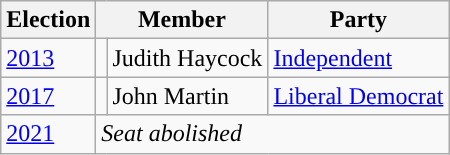<table class="wikitable">
<tr>
<th>Election</th>
<th colspan="2">Member</th>
<th>Party</th>
</tr>
<tr>
<td><a href='#'>2013</a></td>
<td rowspan="1" style="background-color: "></td>
<td rowspan="1">Judith Haycock</td>
<td rowspan="1"><a href='#'>Independent</a></td>
</tr>
<tr>
<td><a href='#'>2017</a></td>
<td rowspan="1" style="background-color: "></td>
<td rowspan="1">John Martin</td>
<td rowspan="1"><a href='#'>Liberal Democrat</a></td>
</tr>
<tr>
<td><a href='#'>2021</a></td>
<td colspan="3"><em>Seat abolished</em></td>
</tr>
</table>
